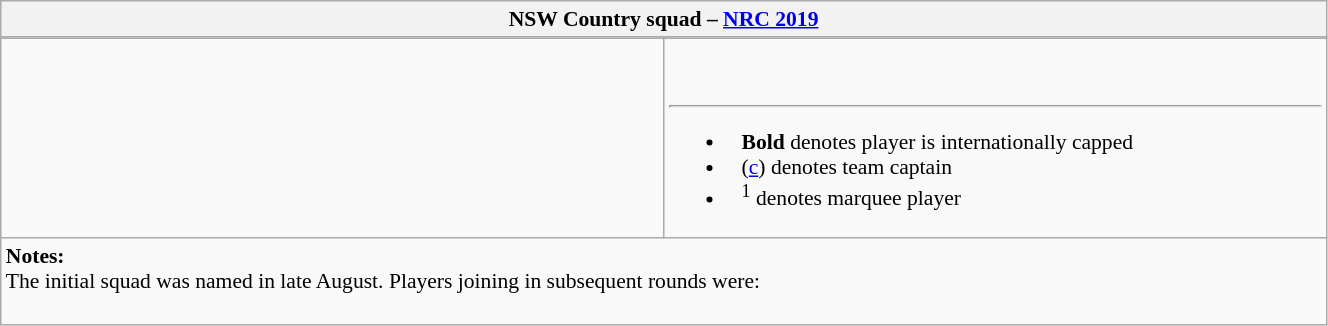<table class="wikitable floatleft" style="margin:0.1em 1.5em 1.5em 0; font-size:90%; width:70%; max-width:64em;">
<tr>
<th colspan="100%">NSW Country squad – <a href='#'>NRC 2019</a></th>
</tr>
<tr style="line-height:0;font-size:85%;">
<td style="padding:0;width:50%;"></td>
<td style="padding:0;width:50%;"></td>
</tr>
<tr class="wraplinks" style="vertical-align:top; text-indent:0.6em;padding:20px;">
<td></td>
<td><br><br><hr>
<div><ul><li><strong>Bold</strong> denotes player is internationally capped</li><li>(<a href='#'>c</a>) denotes team captain</li><li><sup>1</sup> denotes marquee player</li></ul></div></td>
</tr>
<tr>
<td colspan="100%" style="padding-right:2px;"><strong>Notes:</strong><br><div>The initial squad was named in late August. Players joining in subsequent rounds were:</div><br></td>
</tr>
</table>
